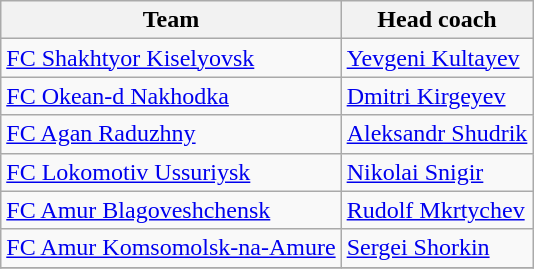<table class="wikitable" style="float:left; margin-right:1em">
<tr>
<th>Team</th>
<th>Head coach</th>
</tr>
<tr>
<td><a href='#'>FC Shakhtyor Kiselyovsk</a></td>
<td><a href='#'>Yevgeni Kultayev</a></td>
</tr>
<tr>
<td><a href='#'>FC Okean-d Nakhodka</a></td>
<td><a href='#'>Dmitri Kirgeyev</a></td>
</tr>
<tr>
<td><a href='#'>FC Agan Raduzhny</a></td>
<td><a href='#'>Aleksandr Shudrik</a></td>
</tr>
<tr>
<td><a href='#'>FC Lokomotiv Ussuriysk</a></td>
<td><a href='#'>Nikolai Snigir</a></td>
</tr>
<tr>
<td><a href='#'>FC Amur Blagoveshchensk</a></td>
<td><a href='#'>Rudolf Mkrtychev</a></td>
</tr>
<tr>
<td><a href='#'>FC Amur Komsomolsk-na-Amure</a></td>
<td><a href='#'>Sergei Shorkin</a></td>
</tr>
<tr>
</tr>
</table>
